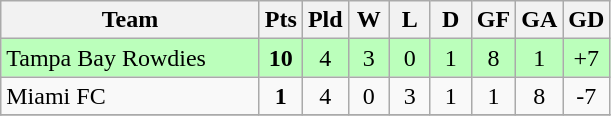<table class="wikitable" style="text-align: center;">
<tr>
<th style="width:165px;">Team</th>
<th width="20">Pts</th>
<th width="20">Pld</th>
<th width="20">W</th>
<th width="20">L</th>
<th width="20">D</th>
<th width="20">GF</th>
<th width="20">GA</th>
<th width="20">GD</th>
</tr>
<tr style="background:#bfb;">
<td style="text-align:left;">Tampa Bay Rowdies</td>
<td><strong>10</strong></td>
<td>4</td>
<td>3</td>
<td>0</td>
<td>1</td>
<td>8</td>
<td>1</td>
<td>+7</td>
</tr>
<tr>
<td style="text-align:left;">Miami FC</td>
<td><strong>1</strong></td>
<td>4</td>
<td>0</td>
<td>3</td>
<td>1</td>
<td>1</td>
<td>8</td>
<td>-7</td>
</tr>
<tr>
</tr>
</table>
